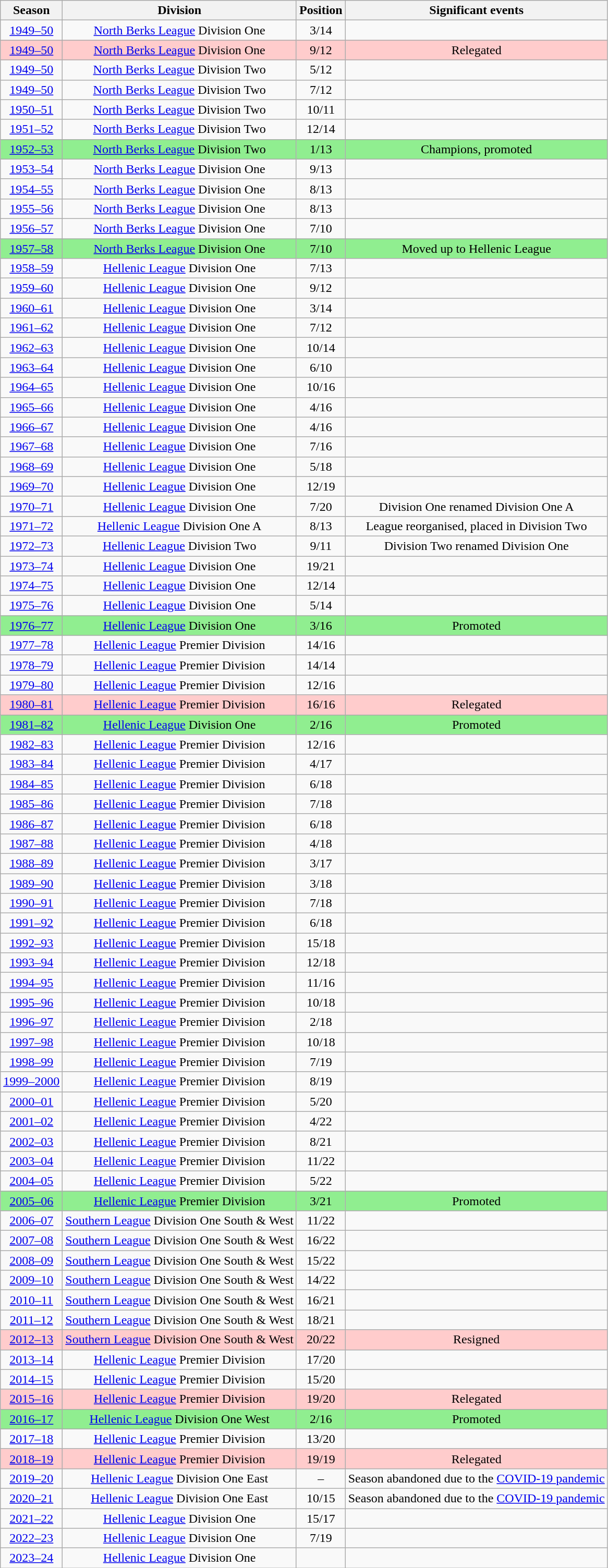<table class="wikitable collapsible collapsed" sortable" style="text-align:center">
<tr>
<th>Season</th>
<th>Division</th>
<th>Position</th>
<th>Significant events</th>
</tr>
<tr>
<td><a href='#'>1949–50</a></td>
<td><a href='#'>North Berks League</a> Division One</td>
<td>3/14</td>
<td></td>
</tr>
<tr style="background:#fcc;">
<td><a href='#'>1949–50</a></td>
<td><a href='#'>North Berks League</a> Division One</td>
<td>9/12</td>
<td>Relegated</td>
</tr>
<tr>
<td><a href='#'>1949–50</a></td>
<td><a href='#'>North Berks League</a> Division Two</td>
<td>5/12</td>
<td></td>
</tr>
<tr>
<td><a href='#'>1949–50</a></td>
<td><a href='#'>North Berks League</a> Division Two</td>
<td>7/12</td>
<td></td>
</tr>
<tr>
<td><a href='#'>1950–51</a></td>
<td><a href='#'>North Berks League</a> Division Two</td>
<td>10/11</td>
<td></td>
</tr>
<tr>
<td><a href='#'>1951–52</a></td>
<td><a href='#'>North Berks League</a> Division Two</td>
<td>12/14</td>
<td></td>
</tr>
<tr style="background: #90EE90">
<td><a href='#'>1952–53</a></td>
<td><a href='#'>North Berks League</a> Division Two</td>
<td>1/13</td>
<td>Champions, promoted</td>
</tr>
<tr>
<td><a href='#'>1953–54</a></td>
<td><a href='#'>North Berks League</a> Division One</td>
<td>9/13</td>
<td></td>
</tr>
<tr>
<td><a href='#'>1954–55</a></td>
<td><a href='#'>North Berks League</a> Division One</td>
<td>8/13</td>
<td></td>
</tr>
<tr>
<td><a href='#'>1955–56</a></td>
<td><a href='#'>North Berks League</a> Division One</td>
<td>8/13</td>
<td></td>
</tr>
<tr>
<td><a href='#'>1956–57</a></td>
<td><a href='#'>North Berks League</a> Division One</td>
<td>7/10</td>
<td></td>
</tr>
<tr style="background: #90EE90">
<td><a href='#'>1957–58</a></td>
<td><a href='#'>North Berks League</a> Division One</td>
<td>7/10</td>
<td>Moved up to Hellenic League</td>
</tr>
<tr>
<td><a href='#'>1958–59</a></td>
<td><a href='#'>Hellenic League</a> Division One</td>
<td>7/13</td>
<td></td>
</tr>
<tr>
<td><a href='#'>1959–60</a></td>
<td><a href='#'>Hellenic League</a> Division One</td>
<td>9/12</td>
<td></td>
</tr>
<tr>
<td><a href='#'>1960–61</a></td>
<td><a href='#'>Hellenic League</a> Division One</td>
<td>3/14</td>
<td></td>
</tr>
<tr>
<td><a href='#'>1961–62</a></td>
<td><a href='#'>Hellenic League</a> Division One</td>
<td>7/12</td>
<td></td>
</tr>
<tr>
<td><a href='#'>1962–63</a></td>
<td><a href='#'>Hellenic League</a> Division One</td>
<td>10/14</td>
<td></td>
</tr>
<tr>
<td><a href='#'>1963–64</a></td>
<td><a href='#'>Hellenic League</a> Division One</td>
<td>6/10</td>
<td></td>
</tr>
<tr>
<td><a href='#'>1964–65</a></td>
<td><a href='#'>Hellenic League</a> Division One</td>
<td>10/16</td>
<td></td>
</tr>
<tr>
<td><a href='#'>1965–66</a></td>
<td><a href='#'>Hellenic League</a> Division One</td>
<td>4/16</td>
<td></td>
</tr>
<tr>
<td><a href='#'>1966–67</a></td>
<td><a href='#'>Hellenic League</a> Division One</td>
<td>4/16</td>
<td></td>
</tr>
<tr>
<td><a href='#'>1967–68</a></td>
<td><a href='#'>Hellenic League</a> Division One</td>
<td>7/16</td>
<td></td>
</tr>
<tr>
<td><a href='#'>1968–69</a></td>
<td><a href='#'>Hellenic League</a> Division One</td>
<td>5/18</td>
<td></td>
</tr>
<tr>
<td><a href='#'>1969–70</a></td>
<td><a href='#'>Hellenic League</a> Division One</td>
<td>12/19</td>
<td></td>
</tr>
<tr>
<td><a href='#'>1970–71</a></td>
<td><a href='#'>Hellenic League</a> Division One</td>
<td>7/20</td>
<td>Division One renamed Division One A</td>
</tr>
<tr>
<td><a href='#'>1971–72</a></td>
<td><a href='#'>Hellenic League</a> Division One A</td>
<td>8/13</td>
<td>League reorganised, placed in Division Two</td>
</tr>
<tr>
<td><a href='#'>1972–73</a></td>
<td><a href='#'>Hellenic League</a> Division Two</td>
<td>9/11</td>
<td>Division Two renamed Division One</td>
</tr>
<tr>
<td><a href='#'>1973–74</a></td>
<td><a href='#'>Hellenic League</a> Division One</td>
<td>19/21</td>
<td></td>
</tr>
<tr>
<td><a href='#'>1974–75</a></td>
<td><a href='#'>Hellenic League</a> Division One</td>
<td>12/14</td>
<td></td>
</tr>
<tr>
<td><a href='#'>1975–76</a></td>
<td><a href='#'>Hellenic League</a> Division One</td>
<td>5/14</td>
<td></td>
</tr>
<tr style="background: #90EE90">
<td><a href='#'>1976–77</a></td>
<td><a href='#'>Hellenic League</a> Division One</td>
<td>3/16</td>
<td>Promoted</td>
</tr>
<tr>
<td><a href='#'>1977–78</a></td>
<td><a href='#'>Hellenic League</a> Premier Division</td>
<td>14/16</td>
<td></td>
</tr>
<tr>
<td><a href='#'>1978–79</a></td>
<td><a href='#'>Hellenic League</a> Premier Division</td>
<td>14/14</td>
<td></td>
</tr>
<tr>
<td><a href='#'>1979–80</a></td>
<td><a href='#'>Hellenic League</a> Premier Division</td>
<td>12/16</td>
<td></td>
</tr>
<tr style="background:#fcc;">
<td><a href='#'>1980–81</a></td>
<td><a href='#'>Hellenic League</a> Premier Division</td>
<td>16/16</td>
<td>Relegated</td>
</tr>
<tr style="background: #90EE90">
<td><a href='#'>1981–82</a></td>
<td><a href='#'>Hellenic League</a> Division One</td>
<td>2/16</td>
<td>Promoted</td>
</tr>
<tr>
<td><a href='#'>1982–83</a></td>
<td><a href='#'>Hellenic League</a> Premier Division</td>
<td>12/16</td>
<td></td>
</tr>
<tr>
<td><a href='#'>1983–84</a></td>
<td><a href='#'>Hellenic League</a> Premier Division</td>
<td>4/17</td>
<td></td>
</tr>
<tr>
<td><a href='#'>1984–85</a></td>
<td><a href='#'>Hellenic League</a> Premier Division</td>
<td>6/18</td>
<td></td>
</tr>
<tr>
<td><a href='#'>1985–86</a></td>
<td><a href='#'>Hellenic League</a> Premier Division</td>
<td>7/18</td>
<td></td>
</tr>
<tr>
<td><a href='#'>1986–87</a></td>
<td><a href='#'>Hellenic League</a> Premier Division</td>
<td>6/18</td>
<td></td>
</tr>
<tr>
<td><a href='#'>1987–88</a></td>
<td><a href='#'>Hellenic League</a> Premier Division</td>
<td>4/18</td>
<td></td>
</tr>
<tr>
<td><a href='#'>1988–89</a></td>
<td><a href='#'>Hellenic League</a> Premier Division</td>
<td>3/17</td>
<td></td>
</tr>
<tr>
<td><a href='#'>1989–90</a></td>
<td><a href='#'>Hellenic League</a> Premier Division</td>
<td>3/18</td>
<td></td>
</tr>
<tr>
<td><a href='#'>1990–91</a></td>
<td><a href='#'>Hellenic League</a> Premier Division</td>
<td>7/18</td>
<td></td>
</tr>
<tr>
<td><a href='#'>1991–92</a></td>
<td><a href='#'>Hellenic League</a> Premier Division</td>
<td>6/18</td>
<td></td>
</tr>
<tr>
<td><a href='#'>1992–93</a></td>
<td><a href='#'>Hellenic League</a> Premier Division</td>
<td>15/18</td>
<td></td>
</tr>
<tr>
<td><a href='#'>1993–94</a></td>
<td><a href='#'>Hellenic League</a> Premier Division</td>
<td>12/18</td>
<td></td>
</tr>
<tr>
<td><a href='#'>1994–95</a></td>
<td><a href='#'>Hellenic League</a> Premier Division</td>
<td>11/16</td>
<td></td>
</tr>
<tr>
<td><a href='#'>1995–96</a></td>
<td><a href='#'>Hellenic League</a> Premier Division</td>
<td>10/18</td>
<td></td>
</tr>
<tr>
<td><a href='#'>1996–97</a></td>
<td><a href='#'>Hellenic League</a> Premier Division</td>
<td>2/18</td>
<td></td>
</tr>
<tr>
<td><a href='#'>1997–98</a></td>
<td><a href='#'>Hellenic League</a> Premier Division</td>
<td>10/18</td>
<td></td>
</tr>
<tr>
<td><a href='#'>1998–99</a></td>
<td><a href='#'>Hellenic League</a> Premier Division</td>
<td>7/19</td>
<td></td>
</tr>
<tr>
<td><a href='#'>1999–2000</a></td>
<td><a href='#'>Hellenic League</a> Premier Division</td>
<td>8/19</td>
<td></td>
</tr>
<tr>
<td><a href='#'>2000–01</a></td>
<td><a href='#'>Hellenic League</a> Premier Division</td>
<td>5/20</td>
<td></td>
</tr>
<tr>
<td><a href='#'>2001–02</a></td>
<td><a href='#'>Hellenic League</a> Premier Division</td>
<td>4/22</td>
<td></td>
</tr>
<tr>
<td><a href='#'>2002–03</a></td>
<td><a href='#'>Hellenic League</a> Premier Division</td>
<td>8/21</td>
<td></td>
</tr>
<tr>
<td><a href='#'>2003–04</a></td>
<td><a href='#'>Hellenic League</a> Premier Division</td>
<td>11/22</td>
<td></td>
</tr>
<tr>
<td><a href='#'>2004–05</a></td>
<td><a href='#'>Hellenic League</a> Premier Division</td>
<td>5/22</td>
<td></td>
</tr>
<tr style="background: #90EE90">
<td><a href='#'>2005–06</a></td>
<td><a href='#'>Hellenic League</a> Premier Division</td>
<td>3/21</td>
<td>Promoted</td>
</tr>
<tr>
<td><a href='#'>2006–07</a></td>
<td><a href='#'>Southern League</a> Division One South & West</td>
<td>11/22</td>
<td></td>
</tr>
<tr>
<td><a href='#'>2007–08</a></td>
<td><a href='#'>Southern League</a> Division One South & West</td>
<td>16/22</td>
<td></td>
</tr>
<tr>
<td><a href='#'>2008–09</a></td>
<td><a href='#'>Southern League</a> Division One South & West</td>
<td>15/22</td>
<td></td>
</tr>
<tr>
<td><a href='#'>2009–10</a></td>
<td><a href='#'>Southern League</a> Division One South & West</td>
<td>14/22</td>
<td></td>
</tr>
<tr>
<td><a href='#'>2010–11</a></td>
<td><a href='#'>Southern League</a> Division One South & West</td>
<td>16/21</td>
<td></td>
</tr>
<tr>
<td><a href='#'>2011–12</a></td>
<td><a href='#'>Southern League</a> Division One South & West</td>
<td>18/21</td>
<td></td>
</tr>
<tr style="background:#fcc;">
<td><a href='#'>2012–13</a></td>
<td><a href='#'>Southern League</a> Division One South & West</td>
<td>20/22</td>
<td>Resigned</td>
</tr>
<tr>
<td><a href='#'>2013–14</a></td>
<td><a href='#'>Hellenic League</a> Premier Division</td>
<td>17/20</td>
<td></td>
</tr>
<tr>
<td><a href='#'>2014–15</a></td>
<td><a href='#'>Hellenic League</a> Premier Division</td>
<td>15/20</td>
<td></td>
</tr>
<tr style="background:#fcc;">
<td><a href='#'>2015–16</a></td>
<td><a href='#'>Hellenic League</a> Premier Division</td>
<td>19/20</td>
<td>Relegated</td>
</tr>
<tr style="background: #90EE90">
<td><a href='#'>2016–17</a></td>
<td><a href='#'>Hellenic League</a> Division One West</td>
<td>2/16</td>
<td>Promoted</td>
</tr>
<tr>
<td><a href='#'>2017–18</a></td>
<td><a href='#'>Hellenic League</a> Premier Division</td>
<td>13/20</td>
<td></td>
</tr>
<tr style="background:#fcc;">
<td><a href='#'>2018–19</a></td>
<td><a href='#'>Hellenic League</a> Premier Division</td>
<td>19/19</td>
<td>Relegated</td>
</tr>
<tr>
<td><a href='#'>2019–20</a></td>
<td><a href='#'>Hellenic League</a> Division One East</td>
<td>–</td>
<td>Season abandoned due to the <a href='#'>COVID-19 pandemic</a></td>
</tr>
<tr>
<td><a href='#'>2020–21</a></td>
<td><a href='#'>Hellenic League</a> Division One East</td>
<td>10/15</td>
<td>Season abandoned due to the <a href='#'>COVID-19 pandemic</a></td>
</tr>
<tr>
<td><a href='#'>2021–22</a></td>
<td><a href='#'>Hellenic League</a> Division One</td>
<td>15/17</td>
<td></td>
</tr>
<tr>
<td><a href='#'>2022–23</a></td>
<td><a href='#'>Hellenic League</a> Division One</td>
<td>7/19</td>
<td></td>
</tr>
<tr>
<td><a href='#'>2023–24</a></td>
<td><a href='#'>Hellenic League</a> Division One</td>
<td></td>
<td></td>
</tr>
</table>
